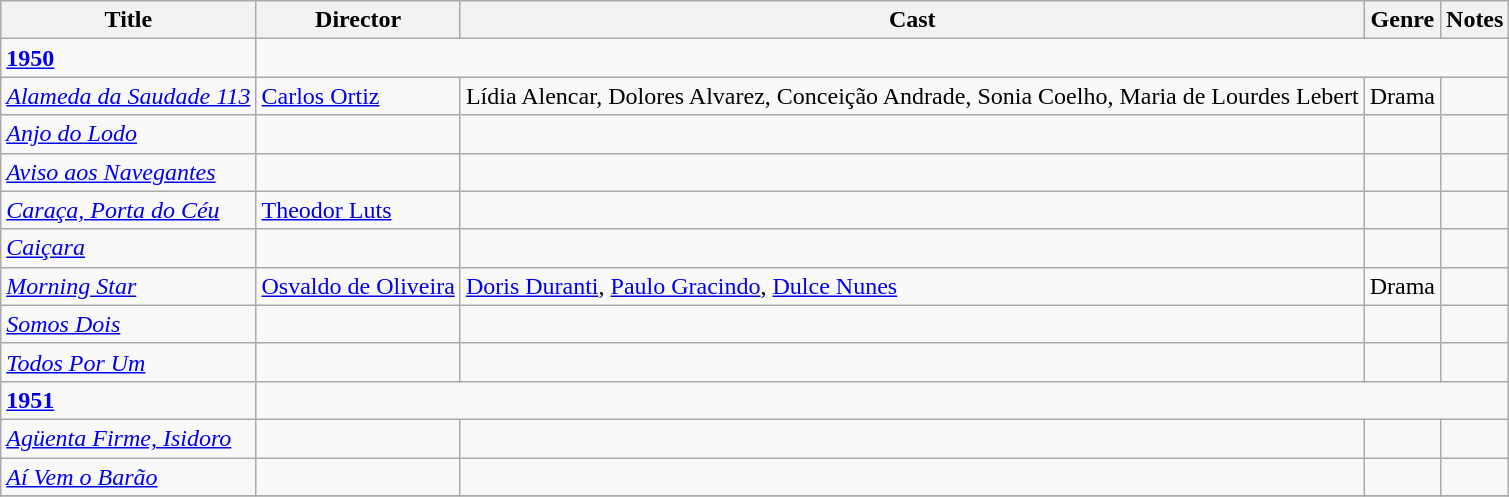<table class="wikitable">
<tr>
<th>Title</th>
<th>Director</th>
<th>Cast</th>
<th>Genre</th>
<th>Notes</th>
</tr>
<tr>
<td><strong><a href='#'>1950</a></strong></td>
</tr>
<tr>
<td><em><a href='#'>Alameda da Saudade 113</a></em></td>
<td><a href='#'>Carlos Ortiz</a></td>
<td>Lídia Alencar, Dolores Alvarez, Conceição Andrade, Sonia Coelho, Maria de Lourdes Lebert</td>
<td>Drama</td>
<td></td>
</tr>
<tr>
<td><em><a href='#'>Anjo do Lodo</a></em></td>
<td></td>
<td></td>
<td></td>
<td></td>
</tr>
<tr>
<td><em><a href='#'>Aviso aos Navegantes</a></em></td>
<td></td>
<td></td>
<td></td>
<td></td>
</tr>
<tr>
<td><em><a href='#'>Caraça, Porta do Céu</a></em></td>
<td><a href='#'>Theodor Luts</a></td>
<td></td>
<td></td>
<td></td>
</tr>
<tr>
<td><em><a href='#'>Caiçara</a></em></td>
<td></td>
<td></td>
<td></td>
<td></td>
</tr>
<tr>
<td><em><a href='#'>Morning Star</a></em></td>
<td><a href='#'>Osvaldo de Oliveira</a></td>
<td><a href='#'>Doris Duranti</a>, <a href='#'>Paulo Gracindo</a>, <a href='#'>Dulce Nunes</a></td>
<td>Drama</td>
<td></td>
</tr>
<tr>
<td><em><a href='#'>Somos Dois</a></em></td>
<td></td>
<td></td>
<td></td>
<td></td>
</tr>
<tr>
<td><em><a href='#'>Todos Por Um</a></em></td>
<td></td>
<td></td>
<td></td>
<td></td>
</tr>
<tr>
<td><strong><a href='#'>1951</a></strong></td>
</tr>
<tr>
<td><em><a href='#'>Agüenta Firme, Isidoro</a></em></td>
<td></td>
<td></td>
<td></td>
<td></td>
</tr>
<tr>
<td><em><a href='#'>Aí Vem o Barão</a></em></td>
<td></td>
<td></td>
<td></td>
<td></td>
</tr>
<tr>
</tr>
</table>
